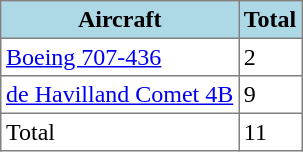<table class="toccolours" border="1" cellpadding="3" style="border-collapse:collapse">
<tr bgcolor=lightblue>
<th>Aircraft</th>
<th>Total</th>
</tr>
<tr>
<td><a href='#'>Boeing 707-436</a></td>
<td>2</td>
</tr>
<tr>
<td><a href='#'>de Havilland Comet 4B</a></td>
<td>9</td>
</tr>
<tr>
<td>Total</td>
<td>11</td>
</tr>
</table>
